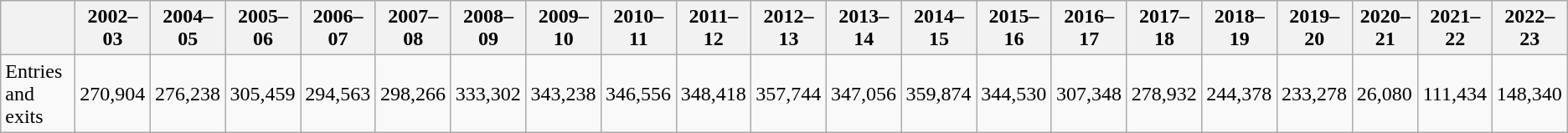<table class="wikitable">
<tr>
<th></th>
<th>2002–03</th>
<th>2004–05</th>
<th>2005–06</th>
<th>2006–07</th>
<th>2007–08</th>
<th>2008–09</th>
<th>2009–10</th>
<th>2010–11</th>
<th>2011–12</th>
<th>2012–13</th>
<th>2013–14</th>
<th>2014–15</th>
<th>2015–16</th>
<th>2016–17</th>
<th>2017–18</th>
<th>2018–19</th>
<th>2019–20</th>
<th>2020–21</th>
<th>2021–22</th>
<th>2022–23</th>
</tr>
<tr>
<td>Entries and exits</td>
<td>270,904</td>
<td>276,238</td>
<td>305,459</td>
<td>294,563</td>
<td>298,266</td>
<td>333,302</td>
<td>343,238</td>
<td>346,556</td>
<td>348,418</td>
<td>357,744</td>
<td>347,056</td>
<td>359,874</td>
<td>344,530</td>
<td>307,348</td>
<td>278,932</td>
<td>244,378</td>
<td>233,278</td>
<td>26,080</td>
<td>111,434</td>
<td>148,340</td>
</tr>
</table>
